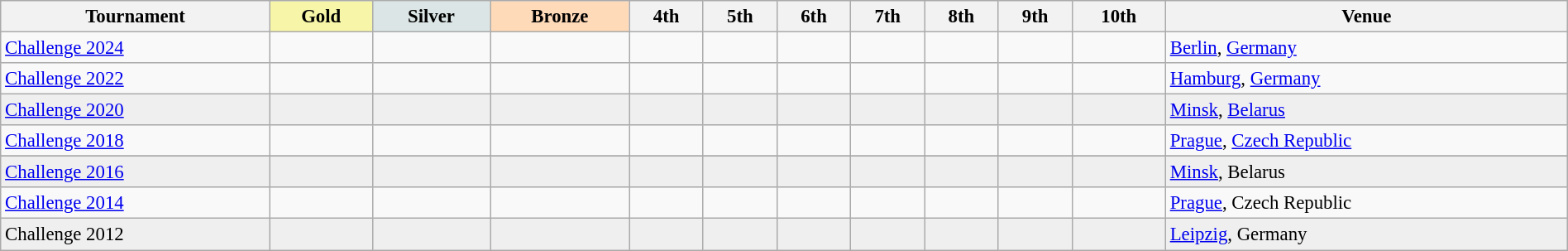<table class="wikitable" style="width: 100%; font-size: 95%;">
<tr>
<th>Tournament</th>
<th style="background:#F7F6A8;">Gold</th>
<th style="background:#DCE5E5;">Silver</th>
<th style="background:#FFDAB9;">Bronze</th>
<th>4th</th>
<th>5th</th>
<th>6th</th>
<th>7th</th>
<th>8th</th>
<th>9th</th>
<th>10th</th>
<th>Venue</th>
</tr>
<tr>
<td><a href='#'>Challenge 2024</a></td>
<td></td>
<td></td>
<td></td>
<td></td>
<td></td>
<td></td>
<td></td>
<td></td>
<td></td>
<td></td>
<td><a href='#'>Berlin</a>, <a href='#'>Germany</a></td>
</tr>
<tr>
<td><a href='#'>Challenge 2022</a></td>
<td></td>
<td></td>
<td></td>
<td></td>
<td></td>
<td></td>
<td></td>
<td></td>
<td></td>
<td></td>
<td><a href='#'>Hamburg</a>, <a href='#'>Germany</a></td>
</tr>
<tr bgcolor=#efefef>
<td><a href='#'>Challenge 2020</a></td>
<td></td>
<td></td>
<td></td>
<td></td>
<td></td>
<td></td>
<td></td>
<td></td>
<td></td>
<td></td>
<td><a href='#'>Minsk</a>, <a href='#'>Belarus</a></td>
</tr>
<tr>
<td><a href='#'>Challenge 2018</a></td>
<td></td>
<td></td>
<td></td>
<td></td>
<td></td>
<td></td>
<td></td>
<td></td>
<td></td>
<td></td>
<td><a href='#'>Prague</a>, <a href='#'>Czech Republic</a></td>
</tr>
<tr>
</tr>
<tr bgcolor=#efefef>
<td><a href='#'>Challenge 2016</a></td>
<td></td>
<td></td>
<td></td>
<td></td>
<td></td>
<td></td>
<td></td>
<td></td>
<td></td>
<td></td>
<td><a href='#'>Minsk</a>, Belarus</td>
</tr>
<tr>
<td><a href='#'>Challenge 2014</a></td>
<td></td>
<td></td>
<td></td>
<td></td>
<td></td>
<td></td>
<td></td>
<td></td>
<td></td>
<td></td>
<td><a href='#'>Prague</a>, Czech Republic</td>
</tr>
<tr bgcolor=#efefef>
<td>Challenge 2012 </td>
<td></td>
<td></td>
<td></td>
<td></td>
<td></td>
<td></td>
<td></td>
<td></td>
<td></td>
<td></td>
<td><a href='#'>Leipzig</a>, Germany</td>
</tr>
</table>
